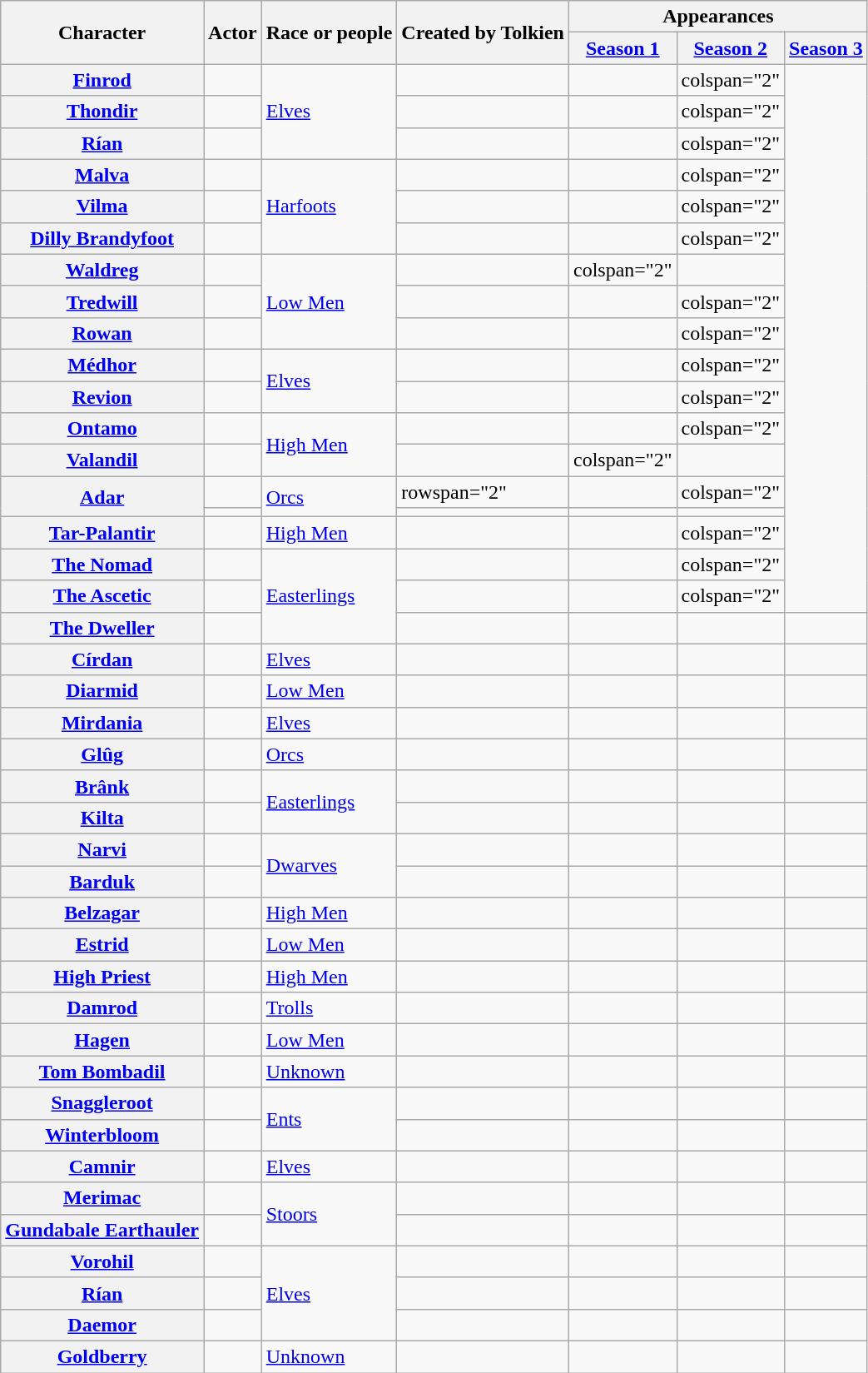<table class="wikitable sortable defaultcenter col1left col2left plainrowheaders">
<tr>
<th scope="col" rowspan="2">Character</th>
<th scope="col" rowspan="2">Actor</th>
<th scope="col" rowspan="2">Race or people</th>
<th scope="col" rowspan="2">Created by Tolkien</th>
<th scope="colgroup" colspan="3">Appearances</th>
</tr>
<tr>
<th scope="col"><a href='#'>Season 1</a></th>
<th scope="col"><a href='#'>Season 2</a></th>
<th scope="col"><a href='#'>Season 3</a></th>
</tr>
<tr>
<th scope="row"><a href='#'>Finrod</a></th>
<td></td>
<td rowspan="3"><a href='#'>Elves</a></td>
<td></td>
<td></td>
<td>colspan="2" </td>
</tr>
<tr>
<th scope="row"><a href='#'>Thondir</a></th>
<td></td>
<td></td>
<td></td>
<td>colspan="2" </td>
</tr>
<tr>
<th scope="row"><a href='#'>Rían</a></th>
<td></td>
<td></td>
<td></td>
<td>colspan="2" </td>
</tr>
<tr>
<th scope="row"><a href='#'>Malva</a></th>
<td></td>
<td rowspan="3"><a href='#'>Harfoots</a></td>
<td></td>
<td></td>
<td>colspan="2" </td>
</tr>
<tr>
<th scope="row"><a href='#'>Vilma</a></th>
<td></td>
<td></td>
<td></td>
<td>colspan="2" </td>
</tr>
<tr>
<th scope="row"><a href='#'>Dilly Brandyfoot</a></th>
<td></td>
<td></td>
<td></td>
<td>colspan="2" </td>
</tr>
<tr>
<th scope="row"><a href='#'>Waldreg</a></th>
<td></td>
<td rowspan="3"><a href='#'>Low Men</a></td>
<td></td>
<td>colspan="2" </td>
<td></td>
</tr>
<tr>
<th scope="row"><a href='#'>Tredwill</a></th>
<td></td>
<td></td>
<td></td>
<td>colspan="2" </td>
</tr>
<tr>
<th scope="row"><a href='#'>Rowan</a></th>
<td></td>
<td></td>
<td></td>
<td>colspan="2" </td>
</tr>
<tr>
<th scope="row"><a href='#'>Médhor</a></th>
<td></td>
<td rowspan="2"><a href='#'>Elves</a></td>
<td></td>
<td></td>
<td>colspan="2" </td>
</tr>
<tr>
<th scope="row"><a href='#'>Revion</a></th>
<td></td>
<td></td>
<td></td>
<td>colspan="2" </td>
</tr>
<tr>
<th scope="row"><a href='#'>Ontamo</a></th>
<td></td>
<td rowspan="2"><a href='#'>High Men</a></td>
<td></td>
<td></td>
<td>colspan="2" </td>
</tr>
<tr>
<th scope="row"><a href='#'>Valandil</a></th>
<td></td>
<td></td>
<td>colspan="2" </td>
<td></td>
</tr>
<tr>
<th scope="row" rowspan="2"><a href='#'>Adar</a></th>
<td></td>
<td rowspan="2"><a href='#'>Orcs</a></td>
<td>rowspan="2" </td>
<td></td>
<td>colspan="2" </td>
</tr>
<tr>
<td></td>
<td></td>
<td></td>
<td></td>
</tr>
<tr>
<th scope="row"><a href='#'>Tar-Palantir</a></th>
<td></td>
<td><a href='#'>High Men</a></td>
<td></td>
<td></td>
<td>colspan="2" </td>
</tr>
<tr>
<th scope="row"><a href='#'>The Nomad</a></th>
<td></td>
<td rowspan="3"><a href='#'>Easterlings</a></td>
<td></td>
<td></td>
<td>colspan="2" </td>
</tr>
<tr>
<th scope="row"><a href='#'>The Ascetic</a></th>
<td></td>
<td></td>
<td></td>
<td>colspan="2" </td>
</tr>
<tr>
<th scope="row"><a href='#'>The Dweller</a></th>
<td></td>
<td></td>
<td></td>
<td></td>
<td></td>
</tr>
<tr>
<th scope="row"><a href='#'>Círdan</a></th>
<td></td>
<td><a href='#'>Elves</a></td>
<td></td>
<td></td>
<td></td>
<td></td>
</tr>
<tr>
<th scope="row"><a href='#'>Diarmid</a></th>
<td></td>
<td><a href='#'>Low Men</a></td>
<td></td>
<td></td>
<td></td>
<td></td>
</tr>
<tr>
<th scope="row"><a href='#'>Mirdania</a></th>
<td></td>
<td><a href='#'>Elves</a></td>
<td></td>
<td></td>
<td></td>
<td></td>
</tr>
<tr>
<th scope="row"><a href='#'>Glûg</a></th>
<td></td>
<td><a href='#'>Orcs</a></td>
<td></td>
<td></td>
<td></td>
<td></td>
</tr>
<tr>
<th scope="row"><a href='#'>Brânk</a></th>
<td></td>
<td rowspan="2"><a href='#'>Easterlings</a></td>
<td></td>
<td></td>
<td></td>
<td></td>
</tr>
<tr>
<th scope="row"><a href='#'>Kilta</a></th>
<td></td>
<td></td>
<td></td>
<td></td>
<td></td>
</tr>
<tr>
<th scope="row"><a href='#'>Narvi</a></th>
<td></td>
<td rowspan="2"><a href='#'>Dwarves</a></td>
<td></td>
<td></td>
<td></td>
<td></td>
</tr>
<tr>
<th scope="row"><a href='#'>Barduk</a></th>
<td></td>
<td></td>
<td></td>
<td></td>
<td></td>
</tr>
<tr>
<th scope="row"><a href='#'>Belzagar</a></th>
<td></td>
<td><a href='#'>High Men</a></td>
<td></td>
<td></td>
<td></td>
<td></td>
</tr>
<tr>
<th scope="row"><a href='#'>Estrid</a></th>
<td></td>
<td><a href='#'>Low Men</a></td>
<td></td>
<td></td>
<td></td>
<td></td>
</tr>
<tr>
<th scope="row"><a href='#'>High Priest</a></th>
<td></td>
<td><a href='#'>High Men</a></td>
<td></td>
<td></td>
<td></td>
<td></td>
</tr>
<tr>
<th scope="row"><a href='#'>Damrod</a></th>
<td></td>
<td><a href='#'>Trolls</a></td>
<td></td>
<td></td>
<td></td>
<td></td>
</tr>
<tr>
<th scope="row"><a href='#'>Hagen</a></th>
<td></td>
<td><a href='#'>Low Men</a></td>
<td></td>
<td></td>
<td></td>
<td></td>
</tr>
<tr>
<th scope="row"><a href='#'>Tom Bombadil</a></th>
<td></td>
<td><a href='#'>Unknown</a></td>
<td></td>
<td></td>
<td></td>
<td></td>
</tr>
<tr>
<th scope="row"><a href='#'>Snaggleroot</a></th>
<td></td>
<td rowspan="2"><a href='#'>Ents</a></td>
<td></td>
<td></td>
<td></td>
<td></td>
</tr>
<tr>
<th scope="row"><a href='#'>Winterbloom</a></th>
<td></td>
<td></td>
<td></td>
<td></td>
<td></td>
</tr>
<tr>
<th scope="row"><a href='#'>Camnir</a></th>
<td></td>
<td><a href='#'>Elves</a></td>
<td></td>
<td></td>
<td></td>
<td></td>
</tr>
<tr>
<th scope="row"><a href='#'>Merimac</a></th>
<td></td>
<td rowspan="2"><a href='#'>Stoors</a></td>
<td></td>
<td></td>
<td></td>
<td></td>
</tr>
<tr>
<th scope="row"><a href='#'>Gundabale Earthauler</a></th>
<td></td>
<td></td>
<td></td>
<td></td>
<td></td>
</tr>
<tr>
<th scope="row"><a href='#'>Vorohil</a></th>
<td></td>
<td rowspan="3"><a href='#'>Elves</a></td>
<td></td>
<td></td>
<td></td>
<td></td>
</tr>
<tr>
<th scope="row"><a href='#'>Rían</a></th>
<td></td>
<td></td>
<td></td>
<td></td>
<td></td>
</tr>
<tr>
<th scope="row"><a href='#'>Daemor</a></th>
<td></td>
<td></td>
<td></td>
<td></td>
<td></td>
</tr>
<tr>
<th scope="row"><a href='#'>Goldberry</a></th>
<td></td>
<td><a href='#'>Unknown</a></td>
<td></td>
<td></td>
<td></td>
<td></td>
</tr>
</table>
